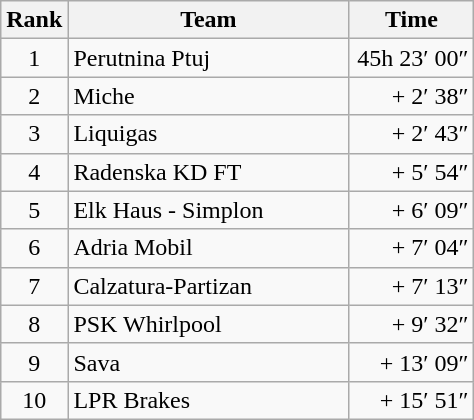<table class="wikitable">
<tr>
<th>Rank</th>
<th>Team</th>
<th>Time</th>
</tr>
<tr>
<td align="center">1</td>
<td width="180"> Perutnina Ptuj</td>
<td width="76" align="right">45h 23′ 00″</td>
</tr>
<tr>
<td align="center">2</td>
<td> Miche</td>
<td align="right">+ 2′ 38″</td>
</tr>
<tr>
<td align="center">3</td>
<td> Liquigas</td>
<td align="right">+ 2′ 43″</td>
</tr>
<tr>
<td align="center">4</td>
<td> Radenska KD FT</td>
<td align="right">+ 5′ 54″</td>
</tr>
<tr>
<td align="center">5</td>
<td> Elk Haus - Simplon</td>
<td align="right">+ 6′ 09″</td>
</tr>
<tr>
<td align="center">6</td>
<td> Adria Mobil</td>
<td align="right">+ 7′ 04″</td>
</tr>
<tr>
<td align="center">7</td>
<td> Calzatura-Partizan</td>
<td align="right">+ 7′ 13″</td>
</tr>
<tr>
<td align="center">8</td>
<td> PSK Whirlpool</td>
<td align="right">+ 9′ 32″</td>
</tr>
<tr>
<td align="center">9</td>
<td> Sava</td>
<td align="right">+ 13′ 09″</td>
</tr>
<tr>
<td align="center">10</td>
<td> LPR Brakes</td>
<td align="right">+ 15′ 51″</td>
</tr>
</table>
